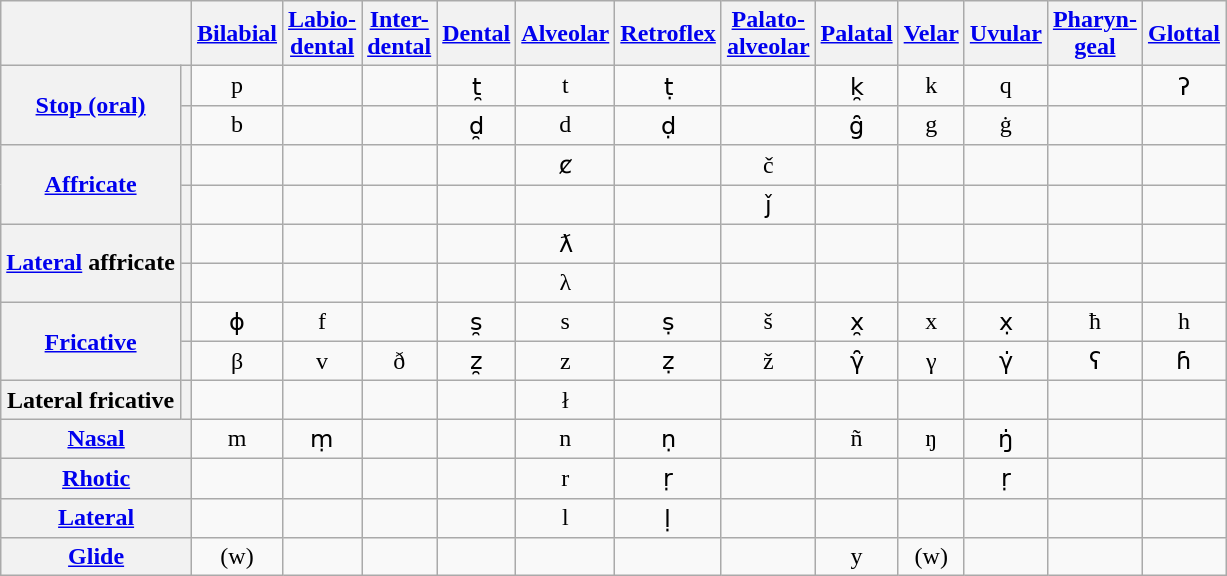<table class="wikitable Unicode" style="text-align:center">
<tr align=center>
<th colspan="2"> </th>
<th><a href='#'>Bilabial</a></th>
<th><a href='#'>Labio-<br>dental</a></th>
<th><a href='#'>Inter-<br>dental</a></th>
<th><a href='#'>Dental</a></th>
<th><a href='#'>Alveolar</a></th>
<th><a href='#'>Retroflex</a></th>
<th><a href='#'>Palato-<br>alveolar</a></th>
<th><a href='#'>Palatal</a></th>
<th><a href='#'>Velar</a></th>
<th><a href='#'>Uvular</a></th>
<th><a href='#'>Pharyn-<br>geal</a></th>
<th><a href='#'>Glottal</a></th>
</tr>
<tr>
<th rowspan="2"><a href='#'>Stop (oral)</a></th>
<th></th>
<td>p</td>
<td> </td>
<td></td>
<td>t̯</td>
<td>t</td>
<td>ṭ</td>
<td></td>
<td>k̯</td>
<td>k</td>
<td>q</td>
<td> </td>
<td>ʔ</td>
</tr>
<tr>
<th></th>
<td>b</td>
<td> </td>
<td></td>
<td>d̯</td>
<td>d</td>
<td>ḍ</td>
<td></td>
<td>g̑</td>
<td>g</td>
<td>ġ</td>
<td> </td>
<td> </td>
</tr>
<tr>
<th rowspan="2"><a href='#'>Affricate</a></th>
<th></th>
<td> </td>
<td></td>
<td></td>
<td></td>
<td>ȼ</td>
<td></td>
<td>č</td>
<td> </td>
<td></td>
<td></td>
<td> </td>
<td> </td>
</tr>
<tr>
<th></th>
<td> </td>
<td></td>
<td></td>
<td></td>
<td></td>
<td></td>
<td>ǰ</td>
<td> </td>
<td></td>
<td></td>
<td> </td>
<td> </td>
</tr>
<tr>
<th rowspan="2"><a href='#'>Lateral</a> affricate</th>
<th></th>
<td> </td>
<td> </td>
<td></td>
<td> </td>
<td>ƛ</td>
<td> </td>
<td> </td>
<td> </td>
<td> </td>
<td> </td>
<td> </td>
<td> </td>
</tr>
<tr>
<th></th>
<td> </td>
<td></td>
<td> </td>
<td> </td>
<td>λ</td>
<td> </td>
<td> </td>
<td> </td>
<td> </td>
<td> </td>
<td> </td>
<td> </td>
</tr>
<tr>
<th rowspan="2"><a href='#'>Fricative</a></th>
<th></th>
<td>ɸ</td>
<td>f</td>
<td></td>
<td>s̯</td>
<td>s</td>
<td>ṣ</td>
<td>š</td>
<td>x̯</td>
<td>x</td>
<td>x̣</td>
<td>ħ</td>
<td>h</td>
</tr>
<tr>
<th></th>
<td>β</td>
<td>v</td>
<td>ð</td>
<td>z̯</td>
<td>z</td>
<td>ẓ</td>
<td>ž</td>
<td>γ̑</td>
<td>γ</td>
<td>γ̇</td>
<td>ʕ</td>
<td>ɦ</td>
</tr>
<tr>
<th>Lateral fricative</th>
<th></th>
<td> </td>
<td> </td>
<td> </td>
<td></td>
<td>ł</td>
<td> </td>
<td> </td>
<td> </td>
<td> </td>
<td> </td>
<td> </td>
<td> </td>
</tr>
<tr>
<th colspan="2"><a href='#'>Nasal</a></th>
<td>m</td>
<td>ṃ</td>
<td></td>
<td></td>
<td>n</td>
<td>ṇ</td>
<td></td>
<td>ñ</td>
<td>ŋ</td>
<td>ŋ̇</td>
<td> </td>
<td> </td>
</tr>
<tr>
<th colspan="2"><a href='#'>Rhotic</a></th>
<td> </td>
<td> </td>
<td></td>
<td></td>
<td>r</td>
<td>ṛ</td>
<td> </td>
<td> </td>
<td> </td>
<td>ṛ</td>
<td></td>
<td> </td>
</tr>
<tr>
<th colspan="2"><a href='#'>Lateral</a></th>
<td> </td>
<td> </td>
<td></td>
<td></td>
<td>l</td>
<td>ḷ</td>
<td></td>
<td> </td>
<td></td>
<td></td>
<td> </td>
<td> </td>
</tr>
<tr>
<th colspan="2"><a href='#'>Glide</a></th>
<td>(w)</td>
<td> </td>
<td> </td>
<td> </td>
<td> </td>
<td></td>
<td> </td>
<td>y</td>
<td>(w)</td>
<td> </td>
<td> </td>
</tr>
</table>
